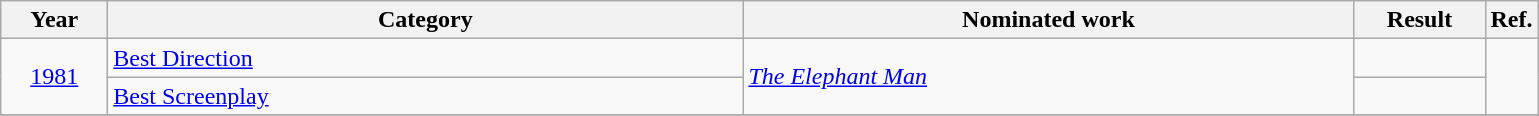<table class=wikitable>
<tr>
<th scope="col" style="width:4em;">Year</th>
<th scope="col" style="width:26em;">Category</th>
<th scope="col" style="width:25em;">Nominated work</th>
<th scope="col" style="width:5em;">Result</th>
<th>Ref.</th>
</tr>
<tr>
<td style="text-align:center;", rowspan="2"><a href='#'>1981</a></td>
<td><a href='#'>Best Direction</a></td>
<td rowspan=2><em><a href='#'>The Elephant Man</a></em></td>
<td></td>
<td style="text-align:center;", rowspan=2></td>
</tr>
<tr>
<td><a href='#'>Best Screenplay</a></td>
<td></td>
</tr>
<tr>
</tr>
</table>
